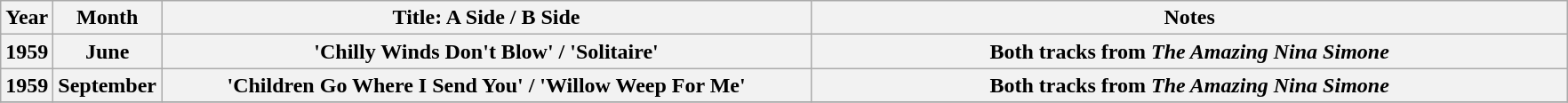<table class="wikitable plainrowheaders" style="text-align:center;">
<tr>
<th rowspan="1" scope="col" style="width:1em;">Year</th>
<th rowspan="1" scope="col" style="width:1em;">Month</th>
<th rowspan="1" scope="col" style="width:30em;">Title: A Side / B Side</th>
<th rowspan="1" scope="col" style="width:35em;">Notes</th>
</tr>
<tr>
<th scope="row">1959</th>
<th scope="row">June</th>
<th scope="row">'Chilly Winds Don't Blow' / 'Solitaire'</th>
<th scope="row">Both tracks from <em>The Amazing Nina Simone</em></th>
</tr>
<tr>
<th scope="row">1959</th>
<th scope="row">September</th>
<th scope="row">'Children Go Where I Send You' / 'Willow Weep For Me'</th>
<th scope="row">Both tracks from <em>The Amazing Nina Simone</em></th>
</tr>
<tr>
</tr>
</table>
